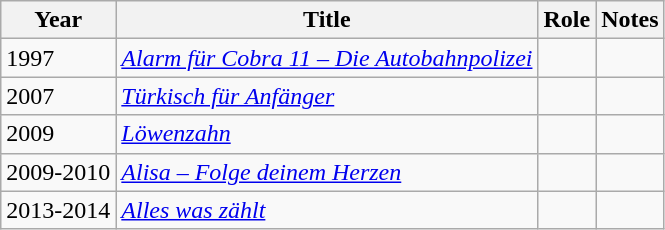<table class="wikitable sortable">
<tr>
<th>Year</th>
<th>Title</th>
<th>Role</th>
<th class="unsortable">Notes</th>
</tr>
<tr>
<td>1997</td>
<td><em><a href='#'>Alarm für Cobra 11 – Die Autobahnpolizei</a></em></td>
<td></td>
<td></td>
</tr>
<tr>
<td>2007</td>
<td><em><a href='#'>Türkisch für Anfänger</a></em></td>
<td></td>
<td></td>
</tr>
<tr>
<td>2009</td>
<td><em><a href='#'>Löwenzahn</a></em></td>
<td></td>
<td></td>
</tr>
<tr>
<td>2009-2010</td>
<td><em><a href='#'>Alisa – Folge deinem Herzen</a></em></td>
<td></td>
<td></td>
</tr>
<tr>
<td>2013-2014</td>
<td><em><a href='#'>Alles was zählt</a></em></td>
<td></td>
<td></td>
</tr>
</table>
